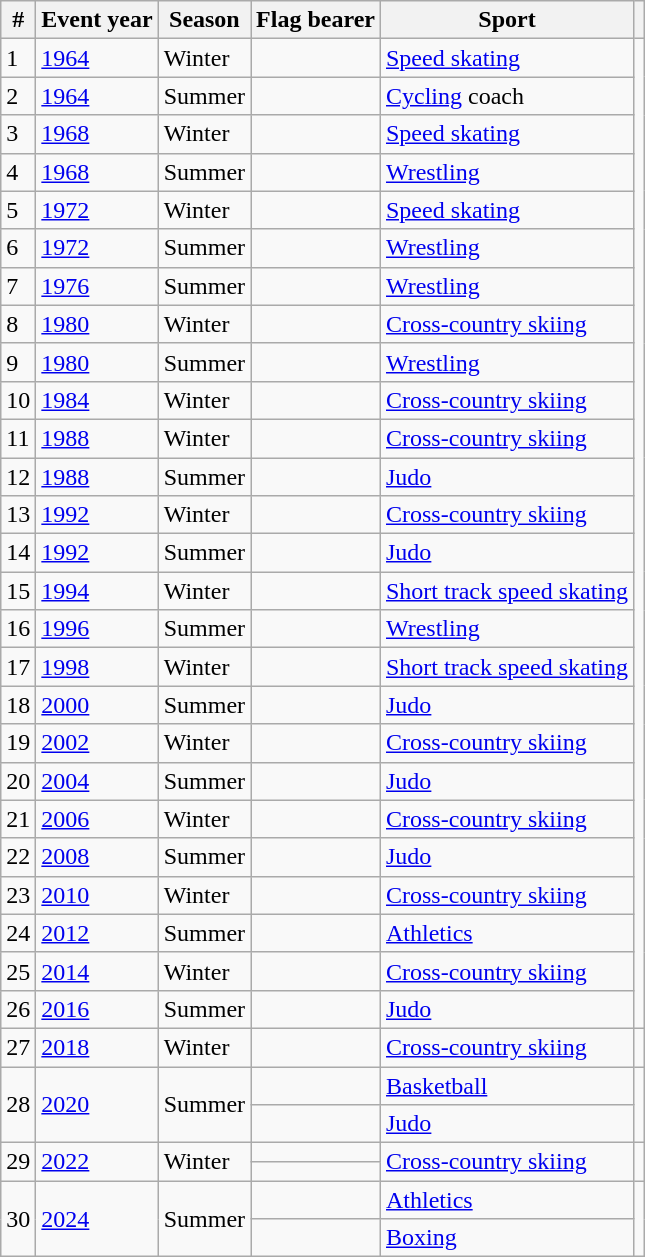<table class="wikitable sortable">
<tr>
<th>#</th>
<th>Event year</th>
<th>Season</th>
<th>Flag bearer</th>
<th>Sport</th>
<th></th>
</tr>
<tr>
<td>1</td>
<td><a href='#'>1964</a></td>
<td>Winter</td>
<td></td>
<td><a href='#'>Speed skating</a></td>
<td rowspan=26></td>
</tr>
<tr>
<td>2</td>
<td><a href='#'>1964</a></td>
<td>Summer</td>
<td></td>
<td><a href='#'>Cycling</a> coach</td>
</tr>
<tr>
<td>3</td>
<td><a href='#'>1968</a></td>
<td>Winter</td>
<td></td>
<td><a href='#'>Speed skating</a></td>
</tr>
<tr>
<td>4</td>
<td><a href='#'>1968</a></td>
<td>Summer</td>
<td></td>
<td><a href='#'>Wrestling</a></td>
</tr>
<tr>
<td>5</td>
<td><a href='#'>1972</a></td>
<td>Winter</td>
<td></td>
<td><a href='#'>Speed skating</a></td>
</tr>
<tr>
<td>6</td>
<td><a href='#'>1972</a></td>
<td>Summer</td>
<td></td>
<td><a href='#'>Wrestling</a></td>
</tr>
<tr>
<td>7</td>
<td><a href='#'>1976</a></td>
<td>Summer</td>
<td></td>
<td><a href='#'>Wrestling</a></td>
</tr>
<tr>
<td>8</td>
<td><a href='#'>1980</a></td>
<td>Winter</td>
<td></td>
<td><a href='#'>Cross-country skiing</a></td>
</tr>
<tr>
<td>9</td>
<td><a href='#'>1980</a></td>
<td>Summer</td>
<td></td>
<td><a href='#'>Wrestling</a></td>
</tr>
<tr>
<td>10</td>
<td><a href='#'>1984</a></td>
<td>Winter</td>
<td></td>
<td><a href='#'>Cross-country skiing</a></td>
</tr>
<tr>
<td>11</td>
<td><a href='#'>1988</a></td>
<td>Winter</td>
<td></td>
<td><a href='#'>Cross-country skiing</a></td>
</tr>
<tr>
<td>12</td>
<td><a href='#'>1988</a></td>
<td>Summer</td>
<td></td>
<td><a href='#'>Judo</a></td>
</tr>
<tr>
<td>13</td>
<td><a href='#'>1992</a></td>
<td>Winter</td>
<td></td>
<td><a href='#'>Cross-country skiing</a></td>
</tr>
<tr>
<td>14</td>
<td><a href='#'>1992</a></td>
<td>Summer</td>
<td></td>
<td><a href='#'>Judo</a></td>
</tr>
<tr>
<td>15</td>
<td><a href='#'>1994</a></td>
<td>Winter</td>
<td></td>
<td><a href='#'>Short track speed skating</a></td>
</tr>
<tr>
<td>16</td>
<td><a href='#'>1996</a></td>
<td>Summer</td>
<td></td>
<td><a href='#'>Wrestling</a></td>
</tr>
<tr>
<td>17</td>
<td><a href='#'>1998</a></td>
<td>Winter</td>
<td></td>
<td><a href='#'>Short track speed skating</a></td>
</tr>
<tr>
<td>18</td>
<td><a href='#'>2000</a></td>
<td>Summer</td>
<td></td>
<td><a href='#'>Judo</a></td>
</tr>
<tr>
<td>19</td>
<td><a href='#'>2002</a></td>
<td>Winter</td>
<td></td>
<td><a href='#'>Cross-country skiing</a></td>
</tr>
<tr>
<td>20</td>
<td><a href='#'>2004</a></td>
<td>Summer</td>
<td></td>
<td><a href='#'>Judo</a></td>
</tr>
<tr>
<td>21</td>
<td><a href='#'>2006</a></td>
<td>Winter</td>
<td></td>
<td><a href='#'>Cross-country skiing</a></td>
</tr>
<tr>
<td>22</td>
<td><a href='#'>2008</a></td>
<td>Summer</td>
<td></td>
<td><a href='#'>Judo</a></td>
</tr>
<tr>
<td>23</td>
<td><a href='#'>2010</a></td>
<td>Winter</td>
<td></td>
<td><a href='#'>Cross-country skiing</a></td>
</tr>
<tr>
<td>24</td>
<td><a href='#'>2012</a></td>
<td>Summer</td>
<td></td>
<td><a href='#'>Athletics</a></td>
</tr>
<tr>
<td>25</td>
<td><a href='#'>2014</a></td>
<td>Winter</td>
<td></td>
<td><a href='#'>Cross-country skiing</a></td>
</tr>
<tr>
<td>26</td>
<td><a href='#'>2016</a></td>
<td>Summer</td>
<td></td>
<td><a href='#'>Judo</a></td>
</tr>
<tr>
<td>27</td>
<td><a href='#'>2018</a></td>
<td>Winter</td>
<td></td>
<td><a href='#'>Cross-country skiing</a></td>
<td></td>
</tr>
<tr>
<td rowspan=2>28</td>
<td rowspan=2><a href='#'>2020</a></td>
<td rowspan=2>Summer</td>
<td></td>
<td><a href='#'>Basketball</a></td>
<td rowspan=2></td>
</tr>
<tr>
<td></td>
<td><a href='#'>Judo</a></td>
</tr>
<tr>
<td rowspan=2>29</td>
<td rowspan=2><a href='#'>2022</a></td>
<td rowspan=2>Winter</td>
<td></td>
<td rowspan=2><a href='#'>Cross-country skiing</a></td>
<td rowspan=2></td>
</tr>
<tr>
<td></td>
</tr>
<tr>
<td rowspan=2>30</td>
<td rowspan=2><a href='#'>2024</a></td>
<td rowspan=2>Summer</td>
<td></td>
<td><a href='#'>Athletics</a></td>
<td rowspan=2></td>
</tr>
<tr>
<td></td>
<td><a href='#'>Boxing</a></td>
</tr>
</table>
